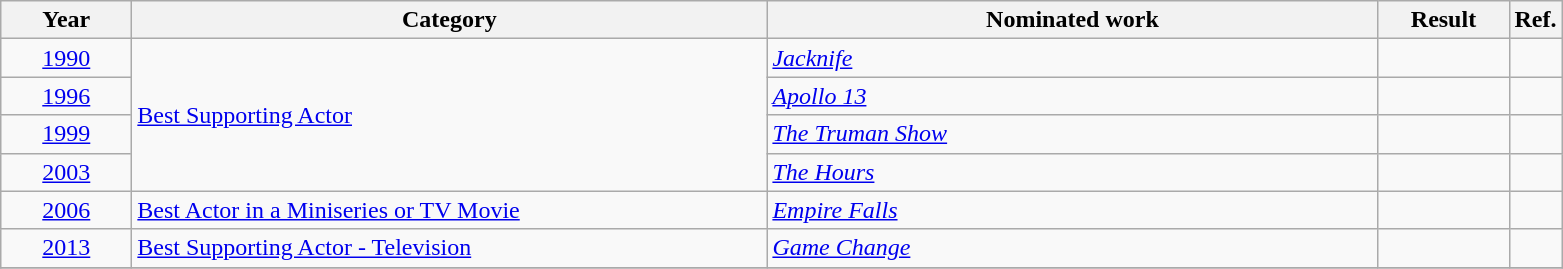<table class=wikitable>
<tr>
<th scope="col" style="width:5em;">Year</th>
<th scope="col" style="width:26em;">Category</th>
<th scope="col" style="width:25em;">Nominated work</th>
<th scope="col" style="width:5em;">Result</th>
<th>Ref.</th>
</tr>
<tr>
<td style="text-align:center;"><a href='#'>1990</a></td>
<td rowspan=4><a href='#'>Best Supporting Actor</a></td>
<td><em><a href='#'>Jacknife</a></em></td>
<td></td>
<td></td>
</tr>
<tr>
<td style="text-align:center;"><a href='#'>1996</a></td>
<td><em><a href='#'>Apollo 13</a></em></td>
<td></td>
<td></td>
</tr>
<tr>
<td style="text-align:center;"><a href='#'>1999</a></td>
<td><em><a href='#'>The Truman Show</a></em></td>
<td></td>
<td></td>
</tr>
<tr>
<td style="text-align:center;"><a href='#'>2003</a></td>
<td><em><a href='#'>The Hours</a></em></td>
<td></td>
<td></td>
</tr>
<tr>
<td style="text-align:center;"><a href='#'>2006</a></td>
<td><a href='#'>Best Actor in a Miniseries or TV Movie</a></td>
<td><em><a href='#'>Empire Falls</a></em></td>
<td></td>
<td></td>
</tr>
<tr>
<td style="text-align:center;"><a href='#'>2013</a></td>
<td><a href='#'>Best Supporting Actor - Television</a></td>
<td><em><a href='#'>Game Change</a></em></td>
<td></td>
<td></td>
</tr>
<tr>
</tr>
</table>
